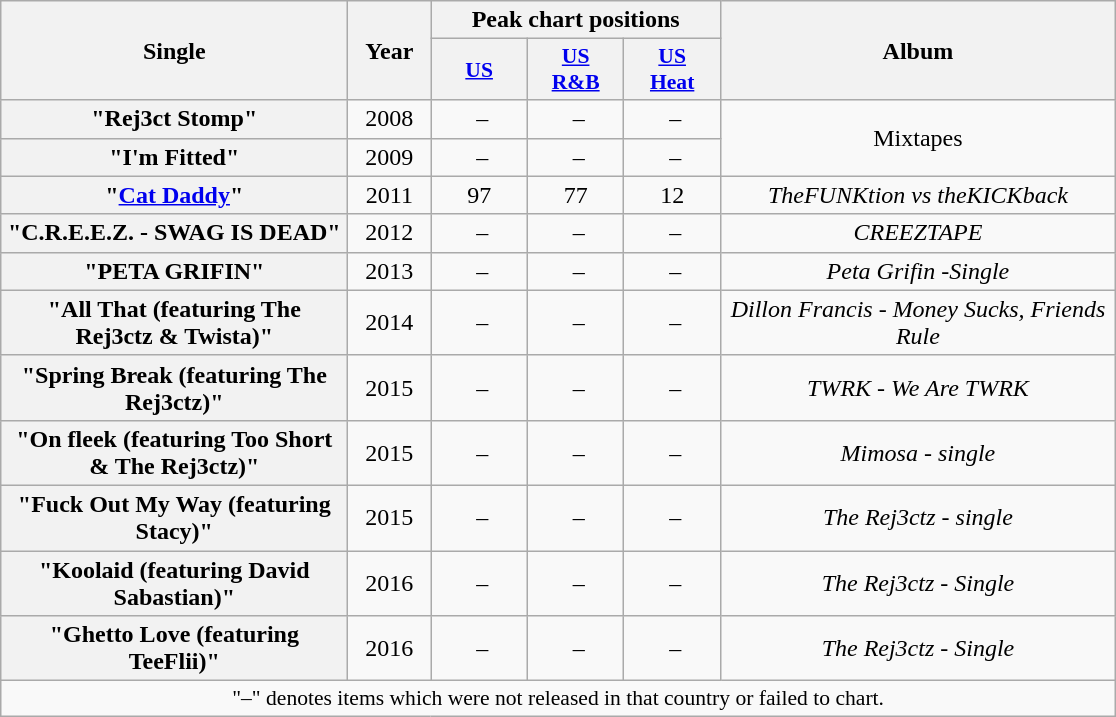<table class="wikitable plainrowheaders" style="text-align:center;">
<tr>
<th scope="col" rowspan="2" style="width:14em;">Single</th>
<th scope="col" rowspan="2" style="width:3em;">Year</th>
<th scope="col" colspan="3">Peak chart positions</th>
<th scope="col" rowspan="2" style="width:16em;">Album</th>
</tr>
<tr>
<th scope="col" style="width:4em; font-size:90%;"><a href='#'>US</a><br></th>
<th scope="col" style="width:4em; font-size:90%;"><a href='#'>US<br>R&B</a><br></th>
<th scope="col" style="width:4em; font-size:90%;"><a href='#'>US<br>Heat</a><br></th>
</tr>
<tr>
<th scope="row">"Rej3ct Stomp"</th>
<td>2008</td>
<td> –</td>
<td> –</td>
<td> –</td>
<td rowspan=2>Mixtapes</td>
</tr>
<tr>
<th scope="row">"I'm Fitted"</th>
<td>2009</td>
<td> –</td>
<td> –</td>
<td> –</td>
</tr>
<tr>
<th scope="row">"<a href='#'>Cat Daddy</a>"</th>
<td>2011</td>
<td>97</td>
<td>77</td>
<td>12</td>
<td><em>TheFUNKtion vs theKICKback</em></td>
</tr>
<tr>
<th scope="row">"C.R.E.E.Z. - SWAG IS DEAD"</th>
<td>2012</td>
<td> –</td>
<td> –</td>
<td> –</td>
<td><em>CREEZTAPE</em></td>
</tr>
<tr>
<th scope="row">"PETA GRIFIN"</th>
<td>2013</td>
<td> –</td>
<td> –</td>
<td> –</td>
<td><em>Peta Grifin -Single</em></td>
</tr>
<tr>
<th scope="row">"All That (featuring The Rej3ctz & Twista)"</th>
<td>2014</td>
<td> –</td>
<td> –</td>
<td> –</td>
<td><em>Dillon Francis - Money Sucks, Friends Rule</em></td>
</tr>
<tr>
<th scope="row">"Spring Break (featuring The Rej3ctz)"</th>
<td>2015</td>
<td> –</td>
<td> –</td>
<td> –</td>
<td><em>TWRK - We Are TWRK</em></td>
</tr>
<tr>
<th scope="row">"On fleek (featuring Too Short & The Rej3ctz)"</th>
<td>2015</td>
<td> –</td>
<td> –</td>
<td> –</td>
<td><em>Mimosa - single</em></td>
</tr>
<tr>
<th scope="row">"Fuck Out My Way (featuring Stacy)"</th>
<td>2015</td>
<td> –</td>
<td> –</td>
<td> –</td>
<td><em>The Rej3ctz - single</em></td>
</tr>
<tr>
<th scope="row">"Koolaid (featuring David Sabastian)"</th>
<td>2016</td>
<td> –</td>
<td> –</td>
<td> –</td>
<td><em>The Rej3ctz - Single</em></td>
</tr>
<tr>
<th scope="row">"Ghetto Love (featuring TeeFlii)"</th>
<td>2016</td>
<td> –</td>
<td> –</td>
<td> –</td>
<td><em>The Rej3ctz - Single</em></td>
</tr>
<tr>
<td colspan="11" align="center" style="font-size:90%;">"–" denotes items which were not released in that country or failed to chart.</td>
</tr>
</table>
